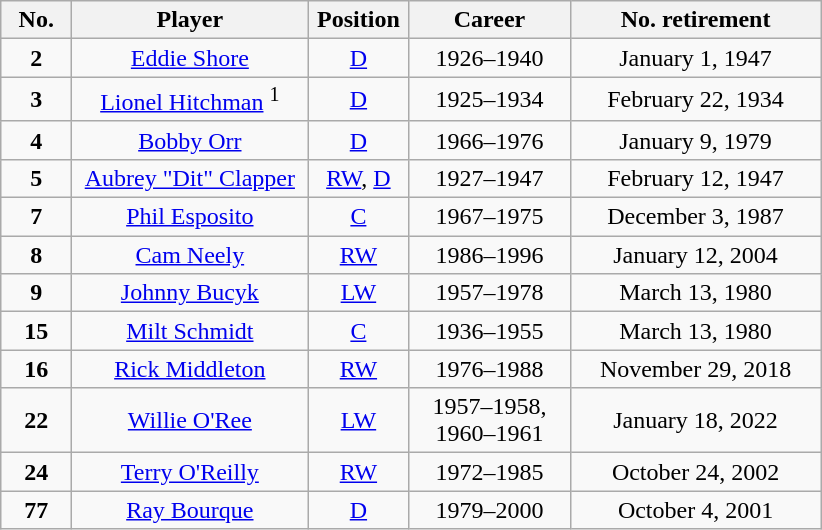<table class="wikitable sortable" style="text-align:center">
<tr>
<th style="width:40px;">No.</th>
<th style="width:150px;">Player</th>
<th style="width:60px;">Position</th>
<th style="width:100px;">Career</th>
<th style="width:160px;">No. retirement</th>
</tr>
<tr>
<td><strong>2</strong></td>
<td><a href='#'>Eddie Shore</a></td>
<td><a href='#'>D</a></td>
<td>1926–1940</td>
<td>January 1, 1947</td>
</tr>
<tr>
<td><strong>3</strong></td>
<td><a href='#'>Lionel Hitchman</a> <sup>1</sup></td>
<td><a href='#'>D</a></td>
<td>1925–1934</td>
<td>February 22, 1934</td>
</tr>
<tr>
<td><strong>4</strong></td>
<td><a href='#'>Bobby Orr</a></td>
<td><a href='#'>D</a></td>
<td>1966–1976</td>
<td>January 9, 1979</td>
</tr>
<tr>
<td><strong>5</strong></td>
<td><a href='#'>Aubrey "Dit" Clapper</a></td>
<td><a href='#'>RW</a>, <a href='#'>D</a></td>
<td>1927–1947</td>
<td>February 12, 1947</td>
</tr>
<tr>
<td><strong>7</strong></td>
<td><a href='#'>Phil Esposito</a></td>
<td><a href='#'>C</a></td>
<td>1967–1975</td>
<td>December 3, 1987</td>
</tr>
<tr>
<td><strong>8</strong></td>
<td><a href='#'>Cam Neely</a></td>
<td><a href='#'>RW</a></td>
<td>1986–1996</td>
<td>January 12, 2004</td>
</tr>
<tr>
<td><strong>9</strong></td>
<td><a href='#'>Johnny Bucyk</a></td>
<td><a href='#'>LW</a></td>
<td>1957–1978</td>
<td>March 13, 1980</td>
</tr>
<tr>
<td><strong>15</strong></td>
<td><a href='#'>Milt Schmidt</a></td>
<td><a href='#'>C</a></td>
<td>1936–1955</td>
<td>March 13, 1980</td>
</tr>
<tr>
<td><strong>16</strong></td>
<td><a href='#'>Rick Middleton</a></td>
<td><a href='#'>RW</a></td>
<td>1976–1988</td>
<td>November 29, 2018</td>
</tr>
<tr>
<td><strong>22</strong></td>
<td><a href='#'>Willie O'Ree</a></td>
<td><a href='#'>LW</a></td>
<td>1957–1958, 1960–1961</td>
<td>January 18, 2022</td>
</tr>
<tr>
<td><strong>24</strong></td>
<td><a href='#'>Terry O'Reilly</a></td>
<td><a href='#'>RW</a></td>
<td>1972–1985</td>
<td>October 24, 2002</td>
</tr>
<tr>
<td><strong>77</strong></td>
<td><a href='#'>Ray Bourque</a></td>
<td><a href='#'>D</a></td>
<td>1979–2000</td>
<td>October 4, 2001</td>
</tr>
</table>
